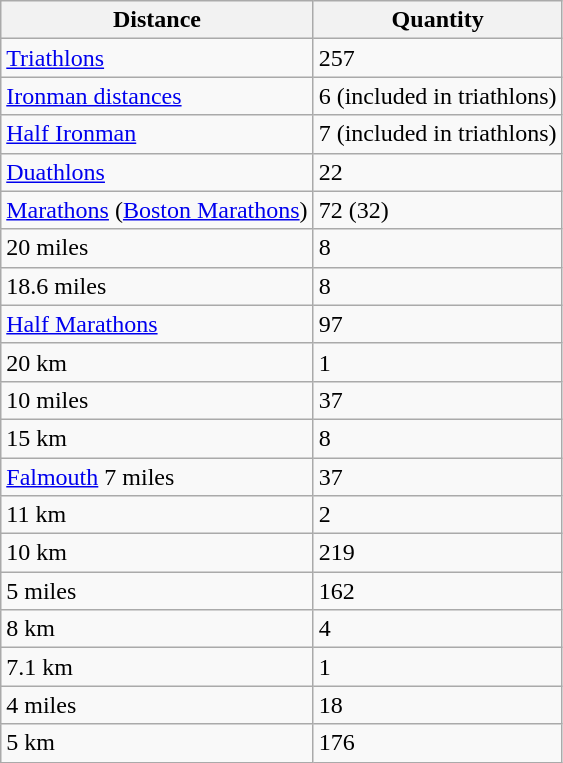<table class="wikitable">
<tr>
<th>Distance</th>
<th>Quantity</th>
</tr>
<tr>
<td><a href='#'>Triathlons</a></td>
<td>257</td>
</tr>
<tr>
<td><a href='#'>Ironman distances</a></td>
<td>6  (included in triathlons)</td>
</tr>
<tr>
<td><a href='#'>Half Ironman</a></td>
<td>7 (included in triathlons)</td>
</tr>
<tr>
<td><a href='#'>Duathlons</a></td>
<td>22</td>
</tr>
<tr>
<td><a href='#'>Marathons</a> (<a href='#'>Boston Marathons</a>)</td>
<td>72  (32)</td>
</tr>
<tr>
<td>20 miles</td>
<td>8</td>
</tr>
<tr>
<td>18.6 miles</td>
<td>8</td>
</tr>
<tr>
<td><a href='#'>Half Marathons</a></td>
<td>97</td>
</tr>
<tr>
<td>20 km</td>
<td>1</td>
</tr>
<tr>
<td>10 miles</td>
<td>37</td>
</tr>
<tr>
<td>15 km</td>
<td>8</td>
</tr>
<tr>
<td><a href='#'>Falmouth</a> 7 miles</td>
<td>37</td>
</tr>
<tr>
<td>11 km</td>
<td>2</td>
</tr>
<tr>
<td>10 km</td>
<td>219</td>
</tr>
<tr>
<td>5 miles</td>
<td>162</td>
</tr>
<tr>
<td>8 km</td>
<td>4</td>
</tr>
<tr>
<td>7.1 km</td>
<td>1</td>
</tr>
<tr>
<td>4 miles</td>
<td>18</td>
</tr>
<tr>
<td>5 km</td>
<td>176</td>
</tr>
</table>
